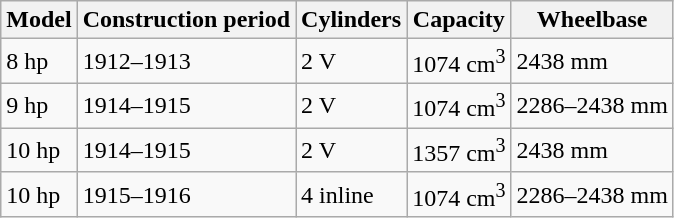<table class="wikitable">
<tr>
<th>Model</th>
<th>Construction period</th>
<th>Cylinders</th>
<th>Capacity</th>
<th>Wheelbase</th>
</tr>
<tr>
<td>8 hp</td>
<td>1912–1913</td>
<td>2 V</td>
<td>1074 cm<sup>3</sup></td>
<td>2438 mm</td>
</tr>
<tr>
<td>9 hp</td>
<td>1914–1915</td>
<td>2 V</td>
<td>1074 cm<sup>3</sup></td>
<td>2286–2438 mm</td>
</tr>
<tr>
<td>10 hp</td>
<td>1914–1915</td>
<td>2 V</td>
<td>1357 cm<sup>3</sup></td>
<td>2438 mm</td>
</tr>
<tr>
<td>10 hp</td>
<td>1915–1916</td>
<td>4 inline</td>
<td>1074 cm<sup>3</sup></td>
<td>2286–2438 mm</td>
</tr>
</table>
